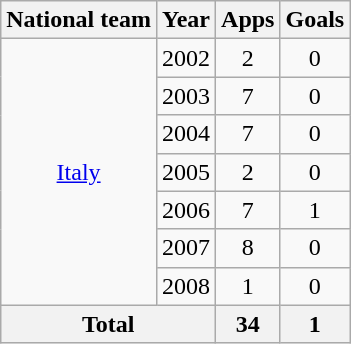<table class="wikitable" style="text-align:center">
<tr>
<th>National team</th>
<th>Year</th>
<th>Apps</th>
<th>Goals</th>
</tr>
<tr>
<td rowspan="7"><a href='#'>Italy</a></td>
<td>2002</td>
<td>2</td>
<td>0</td>
</tr>
<tr>
<td>2003</td>
<td>7</td>
<td>0</td>
</tr>
<tr>
<td>2004</td>
<td>7</td>
<td>0</td>
</tr>
<tr>
<td>2005</td>
<td>2</td>
<td>0</td>
</tr>
<tr>
<td>2006</td>
<td>7</td>
<td>1</td>
</tr>
<tr>
<td>2007</td>
<td>8</td>
<td>0</td>
</tr>
<tr>
<td>2008</td>
<td>1</td>
<td>0</td>
</tr>
<tr>
<th colspan="2">Total</th>
<th>34</th>
<th>1</th>
</tr>
</table>
